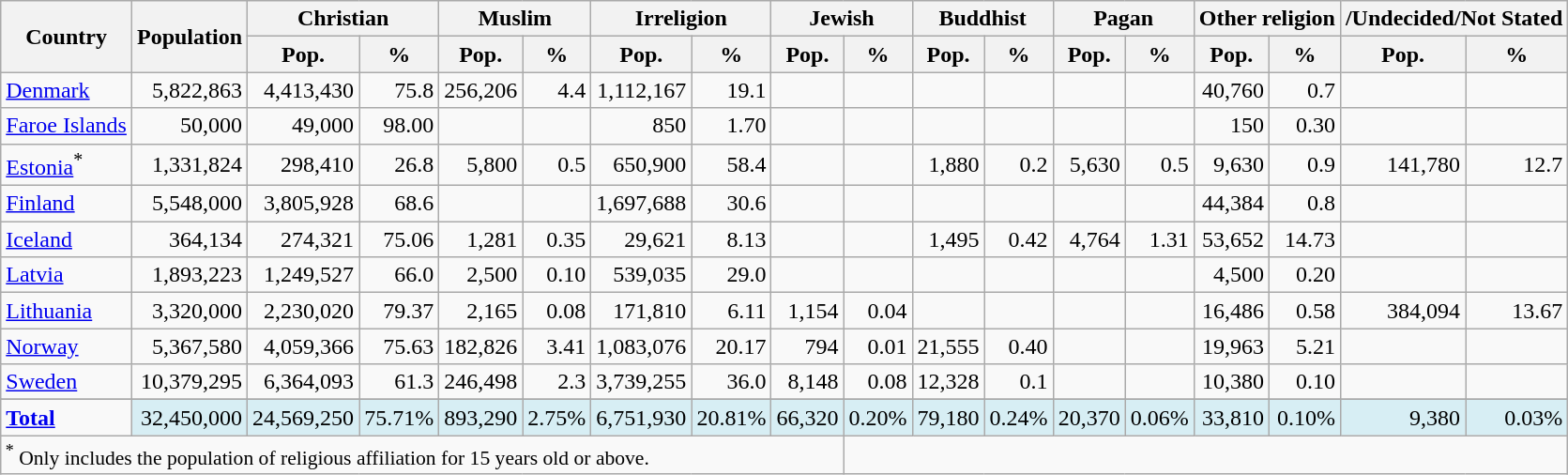<table class="wikitable sortable">
<tr>
<th rowspan="2">Country<noinclude></noinclude></th>
<th rowspan="2" data-sort-type="number">Population</th>
<th colspan="2" data-sort-type="number">Christian</th>
<th colspan="2" data-sort-type="number">Muslim</th>
<th colspan="2" data-sort-type="number">Irreligion</th>
<th colspan="2" data-sort-type="number">Jewish</th>
<th colspan="2" data-sort-type="number">Buddhist</th>
<th colspan="2" data-sort-type="number">Pagan</th>
<th colspan="2" data-sort-type="number">Other religion</th>
<th colspan="2" data-sort-type="number">/Undecided/Not Stated</th>
</tr>
<tr>
<th>Pop.</th>
<th>%</th>
<th>Pop.</th>
<th>%</th>
<th>Pop.</th>
<th>%</th>
<th>Pop.</th>
<th>%</th>
<th>Pop.</th>
<th>%</th>
<th>Pop.</th>
<th>%</th>
<th>Pop.</th>
<th>%</th>
<th>Pop.</th>
<th>%</th>
</tr>
<tr style="text-align:right">
<td style="text-align:left"> <a href='#'>Denmark</a></td>
<td>5,822,863</td>
<td>4,413,430</td>
<td>75.8</td>
<td>256,206</td>
<td>4.4</td>
<td>1,112,167</td>
<td>19.1</td>
<td></td>
<td></td>
<td></td>
<td></td>
<td></td>
<td></td>
<td>40,760</td>
<td>0.7</td>
<td></td>
<td></td>
</tr>
<tr style="text-align:right">
<td style="text-align:left"> <a href='#'>Faroe Islands</a></td>
<td>50,000</td>
<td>49,000</td>
<td>98.00</td>
<td></td>
<td></td>
<td>850</td>
<td>1.70</td>
<td></td>
<td></td>
<td></td>
<td></td>
<td></td>
<td></td>
<td>150</td>
<td>0.30</td>
<td></td>
<td></td>
</tr>
<tr style="text-align:right">
<td style="text-align:left"> <a href='#'>Estonia</a><sup>*</sup></td>
<td>1,331,824</td>
<td>298,410</td>
<td>26.8</td>
<td>5,800</td>
<td>0.5</td>
<td>650,900</td>
<td>58.4</td>
<td></td>
<td></td>
<td>1,880</td>
<td>0.2</td>
<td>5,630</td>
<td>0.5</td>
<td>9,630</td>
<td>0.9</td>
<td>141,780</td>
<td>12.7</td>
</tr>
<tr style="text-align:right">
<td style="text-align:left"> <a href='#'>Finland</a></td>
<td>5,548,000</td>
<td>3,805,928</td>
<td>68.6</td>
<td></td>
<td></td>
<td>1,697,688</td>
<td>30.6</td>
<td></td>
<td></td>
<td></td>
<td></td>
<td></td>
<td></td>
<td>44,384</td>
<td>0.8</td>
<td></td>
<td></td>
</tr>
<tr style="text-align:right">
<td style="text-align:left"> <a href='#'>Iceland</a></td>
<td>364,134</td>
<td>274,321</td>
<td>75.06</td>
<td>1,281</td>
<td>0.35</td>
<td>29,621</td>
<td>8.13</td>
<td></td>
<td></td>
<td>1,495</td>
<td>0.42</td>
<td>4,764</td>
<td>1.31</td>
<td>53,652</td>
<td>14.73</td>
<td></td>
<td></td>
</tr>
<tr style="text-align:right">
<td style="text-align:left"> <a href='#'>Latvia</a></td>
<td>1,893,223</td>
<td>1,249,527</td>
<td>66.0</td>
<td>2,500</td>
<td>0.10</td>
<td>539,035</td>
<td>29.0</td>
<td></td>
<td></td>
<td></td>
<td></td>
<td></td>
<td></td>
<td>4,500</td>
<td>0.20</td>
<td></td>
<td></td>
</tr>
<tr style="text-align:right">
<td style="text-align:left"> <a href='#'>Lithuania</a></td>
<td>3,320,000</td>
<td>2,230,020</td>
<td>79.37</td>
<td>2,165</td>
<td>0.08</td>
<td>171,810</td>
<td>6.11</td>
<td>1,154</td>
<td>0.04</td>
<td></td>
<td></td>
<td></td>
<td></td>
<td>16,486</td>
<td>0.58</td>
<td>384,094</td>
<td>13.67</td>
</tr>
<tr style="text-align:right">
<td style="text-align:left"> <a href='#'>Norway</a></td>
<td>5,367,580</td>
<td>4,059,366</td>
<td>75.63</td>
<td>182,826</td>
<td>3.41</td>
<td>1,083,076</td>
<td>20.17</td>
<td>794</td>
<td>0.01</td>
<td>21,555</td>
<td>0.40</td>
<td></td>
<td></td>
<td>19,963</td>
<td>5.21</td>
<td></td>
<td></td>
</tr>
<tr style="text-align:right">
<td style="text-align:left"> <a href='#'>Sweden</a></td>
<td>10,379,295</td>
<td>6,364,093</td>
<td>61.3</td>
<td>246,498</td>
<td>2.3</td>
<td>3,739,255</td>
<td>36.0</td>
<td>8,148</td>
<td>0.08</td>
<td>12,328</td>
<td>0.1</td>
<td></td>
<td></td>
<td>10,380</td>
<td>0.10</td>
<td></td>
<td></td>
</tr>
<tr>
</tr>
<tr style="text-align:right">
<td style="text-align:left" class="unsortable" style="background:#D7EEF4"><strong><a href='#'>Total</a></strong></td>
<td class="unsortable" style="background:#D7EEF4">32,450,000</td>
<td class="unsortable" style="background:#D7EEF4">24,569,250</td>
<td class="unsortable" style="background:#D7EEF4">75.71%</td>
<td class="unsortable" style="background:#D7EEF4">893,290</td>
<td class="unsortable" style="background:#D7EEF4">2.75%</td>
<td class="unsortable" style="background:#D7EEF4">6,751,930</td>
<td class="unsortable" style="background:#D7EEF4">20.81%</td>
<td class="unsortable" style="background:#D7EEF4">66,320</td>
<td class="unsortable" style="background:#D7EEF4">0.20%</td>
<td class="unsortable" style="background:#D7EEF4">79,180</td>
<td class="unsortable" style="background:#D7EEF4">0.24%</td>
<td class="unsortable" style="background:#D7EEF4">20,370</td>
<td class="unsortable" style="background:#D7EEF4">0.06%</td>
<td class="unsortable" style="background:#D7EEF4">33,810</td>
<td class="unsortable" style="background:#D7EEF4">0.10%</td>
<td class="unsortable" style="background:#D7EEF4">9,380</td>
<td class="unsortable" style="background:#D7EEF4">0.03%</td>
</tr>
<tr>
<td colspan="9" style="text-align:left; font-size:90%;"><sup>*</sup> Only includes the population of religious affiliation for 15 years old or above.<br></td>
</tr>
</table>
